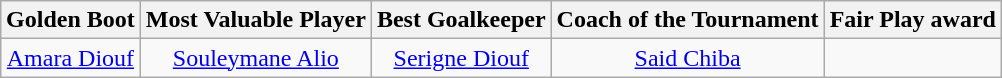<table class="wikitable" style="text-align: center; margin: 0 auto;">
<tr>
<th>Golden Boot</th>
<th>Most Valuable Player</th>
<th>Best Goalkeeper</th>
<th>Coach of the Tournament</th>
<th>Fair Play award</th>
</tr>
<tr>
<td> <a href='#'>Amara Diouf</a></td>
<td> <a href='#'>Souleymane Alio</a></td>
<td> <a href='#'>Serigne Diouf</a></td>
<td> <a href='#'>Said Chiba</a></td>
<td></td>
</tr>
</table>
